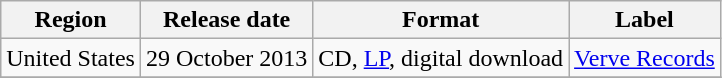<table class="wikitable">
<tr>
<th>Region</th>
<th>Release date</th>
<th>Format</th>
<th>Label</th>
</tr>
<tr>
<td>United States</td>
<td>29 October 2013</td>
<td>CD, <a href='#'>LP</a>, digital download</td>
<td><a href='#'>Verve Records</a></td>
</tr>
<tr>
</tr>
</table>
